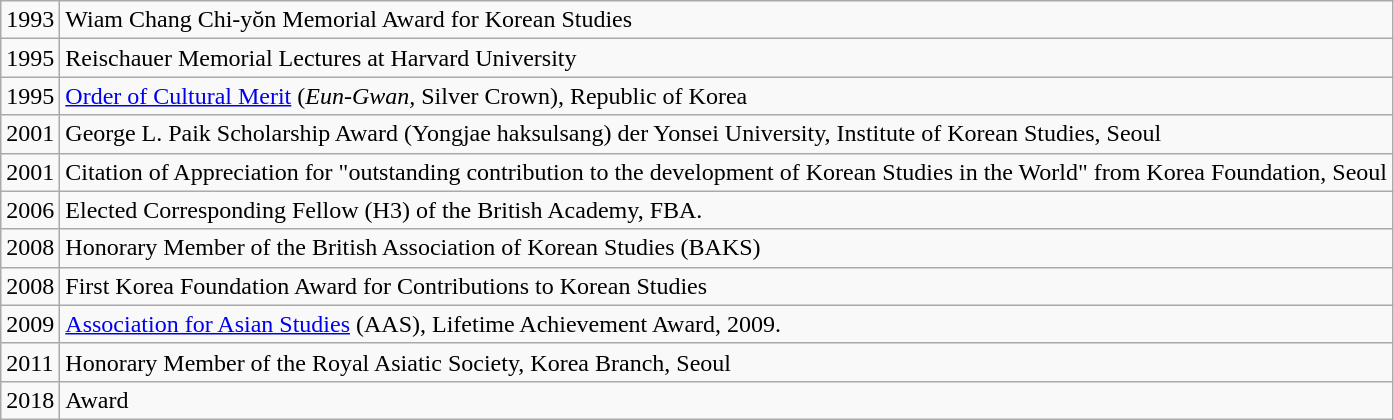<table class="wikitable">
<tr>
<td>1993</td>
<td>Wiam Chang Chi-yŏn Memorial Award for Korean Studies</td>
</tr>
<tr>
<td>1995</td>
<td>Reischauer Memorial Lectures at Harvard University</td>
</tr>
<tr>
<td>1995</td>
<td><a href='#'>Order of Cultural Merit</a> (<em>Eun-Gwan,</em> Silver Crown), Republic of Korea</td>
</tr>
<tr>
<td>2001</td>
<td>George L. Paik Scholarship Award (Yongjae haksulsang) der Yonsei University, Institute of Korean Studies, Seoul</td>
</tr>
<tr>
<td>2001</td>
<td>Citation of Appreciation for "outstanding contribution to the development of Korean Studies in the World" from Korea Foundation, Seoul</td>
</tr>
<tr>
<td>2006</td>
<td>Elected Corresponding Fellow (H3) of the British Academy, FBA.</td>
</tr>
<tr>
<td>2008</td>
<td>Honorary Member of the British Association of Korean Studies (BAKS)</td>
</tr>
<tr>
<td>2008</td>
<td>First Korea Foundation Award for Contributions to Korean Studies</td>
</tr>
<tr>
<td>2009</td>
<td><a href='#'>Association for Asian Studies</a> (AAS), Lifetime Achievement Award, 2009.</td>
</tr>
<tr>
<td>2011</td>
<td>Honorary Member of the Royal Asiatic Society, Korea Branch, Seoul</td>
</tr>
<tr>
<td>2018</td>
<td>Award </td>
</tr>
</table>
